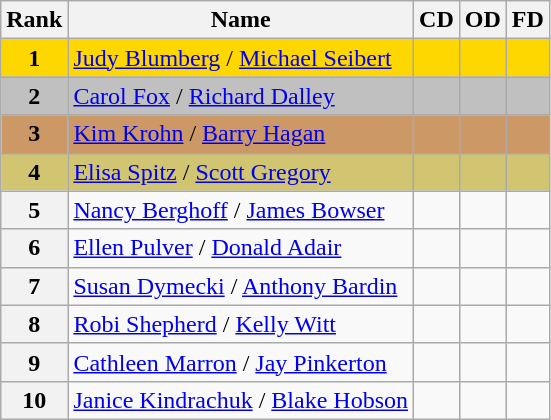<table class="wikitable">
<tr>
<th>Rank</th>
<th>Name</th>
<th>CD</th>
<th>OD</th>
<th>FD</th>
</tr>
<tr bgcolor="gold">
<td align="center"><strong>1</strong></td>
<td><a href='#'>Judy Blumberg</a> / <a href='#'>Michael Seibert</a></td>
<td></td>
<td></td>
<td></td>
</tr>
<tr bgcolor="silver">
<td align="center"><strong>2</strong></td>
<td><a href='#'>Carol Fox</a> / <a href='#'>Richard Dalley</a></td>
<td></td>
<td></td>
<td></td>
</tr>
<tr bgcolor="cc9966">
<td align="center"><strong>3</strong></td>
<td><a href='#'>Kim Krohn</a> / <a href='#'>Barry Hagan</a></td>
<td></td>
<td></td>
<td></td>
</tr>
<tr bgcolor="d1c571">
<td align="center"><strong>4</strong></td>
<td><a href='#'>Elisa Spitz</a> / <a href='#'>Scott Gregory</a></td>
<td></td>
<td></td>
<td></td>
</tr>
<tr>
<th>5</th>
<td><a href='#'>Nancy Berghoff</a> / <a href='#'>James Bowser</a></td>
<td></td>
<td></td>
<td></td>
</tr>
<tr>
<th>6</th>
<td><a href='#'>Ellen Pulver</a> / <a href='#'>Donald Adair</a></td>
<td></td>
<td></td>
<td></td>
</tr>
<tr>
<th>7</th>
<td><a href='#'>Susan Dymecki</a> / <a href='#'>Anthony Bardin</a></td>
<td></td>
<td></td>
<td></td>
</tr>
<tr>
<th>8</th>
<td><a href='#'>Robi Shepherd</a> / <a href='#'>Kelly Witt</a></td>
<td></td>
<td></td>
<td></td>
</tr>
<tr>
<th>9</th>
<td><a href='#'>Cathleen Marron</a> / <a href='#'>Jay Pinkerton</a></td>
<td></td>
<td></td>
<td></td>
</tr>
<tr>
<th>10</th>
<td><a href='#'>Janice Kindrachuk</a> / <a href='#'>Blake Hobson</a></td>
<td></td>
<td></td>
<td></td>
</tr>
</table>
